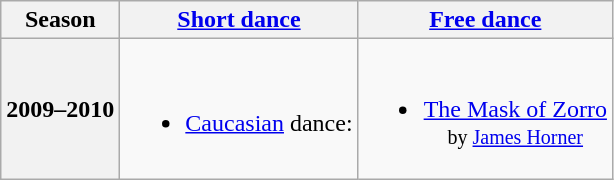<table class="wikitable" style="text-align:center">
<tr>
<th>Season</th>
<th><a href='#'>Short dance</a></th>
<th><a href='#'>Free dance</a></th>
</tr>
<tr>
<th>2009–2010</th>
<td><br><ul><li><a href='#'>Caucasian</a> dance:</li></ul></td>
<td><br><ul><li><a href='#'>The Mask of Zorro</a> <br><small> by <a href='#'>James Horner</a> </small></li></ul></td>
</tr>
</table>
